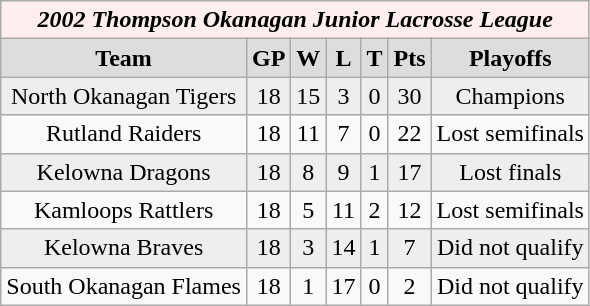<table class="wikitable">
<tr align="center" bgcolor="#ffeeee">
<td colspan="7"><strong><em>2002 Thompson Okanagan Junior Lacrosse League</em></strong></td>
</tr>
<tr align="center"  bgcolor="#dddddd">
<td><strong>Team </strong></td>
<td><strong> GP </strong></td>
<td><strong> W </strong></td>
<td><strong> L </strong></td>
<td><strong> T </strong></td>
<td><strong>Pts</strong></td>
<td><strong>Playoffs</strong></td>
</tr>
<tr align="center" bgcolor="#eeeeee">
<td>North Okanagan Tigers</td>
<td>18</td>
<td>15</td>
<td>3</td>
<td>0</td>
<td>30</td>
<td>Champions</td>
</tr>
<tr align="center">
<td>Rutland Raiders</td>
<td>18</td>
<td>11</td>
<td>7</td>
<td>0</td>
<td>22</td>
<td>Lost semifinals</td>
</tr>
<tr align="center" bgcolor="#eeeeee">
<td>Kelowna Dragons</td>
<td>18</td>
<td>8</td>
<td>9</td>
<td>1</td>
<td>17</td>
<td>Lost finals</td>
</tr>
<tr align="center">
<td>Kamloops Rattlers</td>
<td>18</td>
<td>5</td>
<td>11</td>
<td>2</td>
<td>12</td>
<td>Lost semifinals</td>
</tr>
<tr align="center" bgcolor="#eeeeee">
<td>Kelowna Braves</td>
<td>18</td>
<td>3</td>
<td>14</td>
<td>1</td>
<td>7</td>
<td>Did not qualify</td>
</tr>
<tr align="center">
<td>South Okanagan Flames</td>
<td>18</td>
<td>1</td>
<td>17</td>
<td>0</td>
<td>2</td>
<td>Did not qualify</td>
</tr>
</table>
